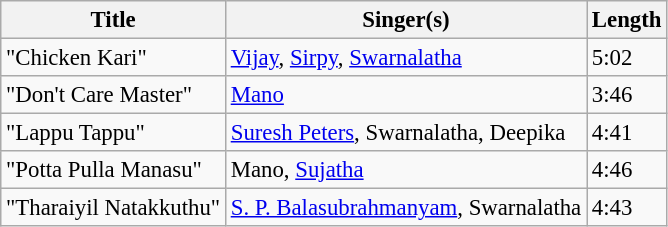<table class="wikitable tracklist" style="font-size:95%;">
<tr>
<th>Title</th>
<th>Singer(s)</th>
<th>Length</th>
</tr>
<tr>
<td>"Chicken Kari"</td>
<td><a href='#'>Vijay</a>, <a href='#'>Sirpy</a>, <a href='#'>Swarnalatha</a></td>
<td>5:02</td>
</tr>
<tr>
<td>"Don't Care Master"</td>
<td><a href='#'>Mano</a></td>
<td>3:46</td>
</tr>
<tr>
<td>"Lappu Tappu"</td>
<td><a href='#'>Suresh Peters</a>, Swarnalatha, Deepika</td>
<td>4:41</td>
</tr>
<tr>
<td>"Potta Pulla Manasu"</td>
<td>Mano, <a href='#'>Sujatha</a></td>
<td>4:46</td>
</tr>
<tr>
<td>"Tharaiyil Natakkuthu"</td>
<td><a href='#'>S. P. Balasubrahmanyam</a>, Swarnalatha</td>
<td>4:43</td>
</tr>
</table>
